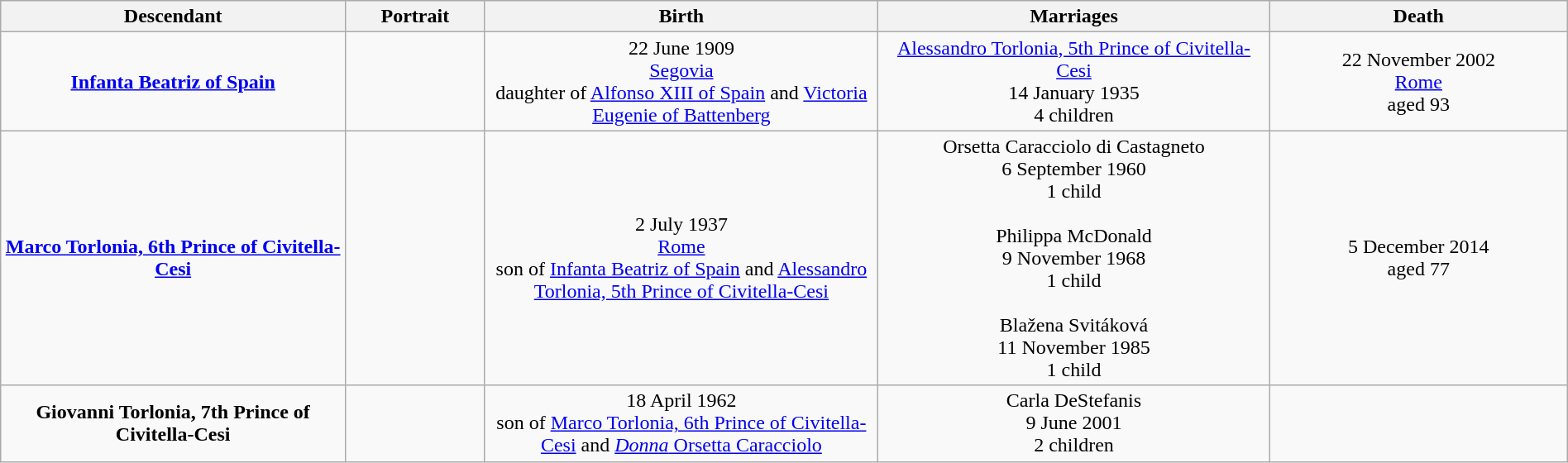<table style="text-align:center; width:100%" class="wikitable">
<tr>
<th width=22%>Descendant</th>
<th width=105px>Portrait</th>
<th>Birth</th>
<th width=25%>Marriages</th>
<th width=19%>Death</th>
</tr>
<tr>
<td><strong><a href='#'>Infanta Beatriz of Spain</a></strong></td>
<td></td>
<td>22 June 1909 <br><a href='#'>Segovia</a><br>daughter of <a href='#'>Alfonso XIII of Spain</a> and <a href='#'>Victoria Eugenie of Battenberg</a></td>
<td><a href='#'>Alessandro Torlonia, 5th Prince of Civitella-Cesi</a><br>14 January 1935<br>4 children</td>
<td>22 November 2002<br><a href='#'>Rome</a><br>aged 93</td>
</tr>
<tr>
<td><strong><a href='#'>Marco Torlonia, 6th Prince of Civitella-Cesi</a></strong></td>
<td></td>
<td>2 July 1937 <br><a href='#'>Rome</a><br>son of <a href='#'>Infanta Beatriz of Spain</a> and <a href='#'>Alessandro Torlonia, 5th Prince of Civitella-Cesi</a></td>
<td>Orsetta Caracciolo di Castagneto<br>6 September 1960<br>1 child<br><br>Philippa McDonald<br>9 November 1968<br>1 child<br><br>Blažena Svitáková<br>11 November 1985<br>1 child</td>
<td>5 December 2014<br>aged 77</td>
</tr>
<tr>
<td><strong>Giovanni Torlonia, 7th Prince of Civitella-Cesi</strong></td>
<td></td>
<td>18 April 1962 <br>son of <a href='#'>Marco Torlonia, 6th Prince of Civitella-Cesi</a> and <a href='#'><em>Donna</em> Orsetta Caracciolo</a></td>
<td>Carla DeStefanis<br>9 June 2001<br>2 children</td>
<td></td>
</tr>
</table>
